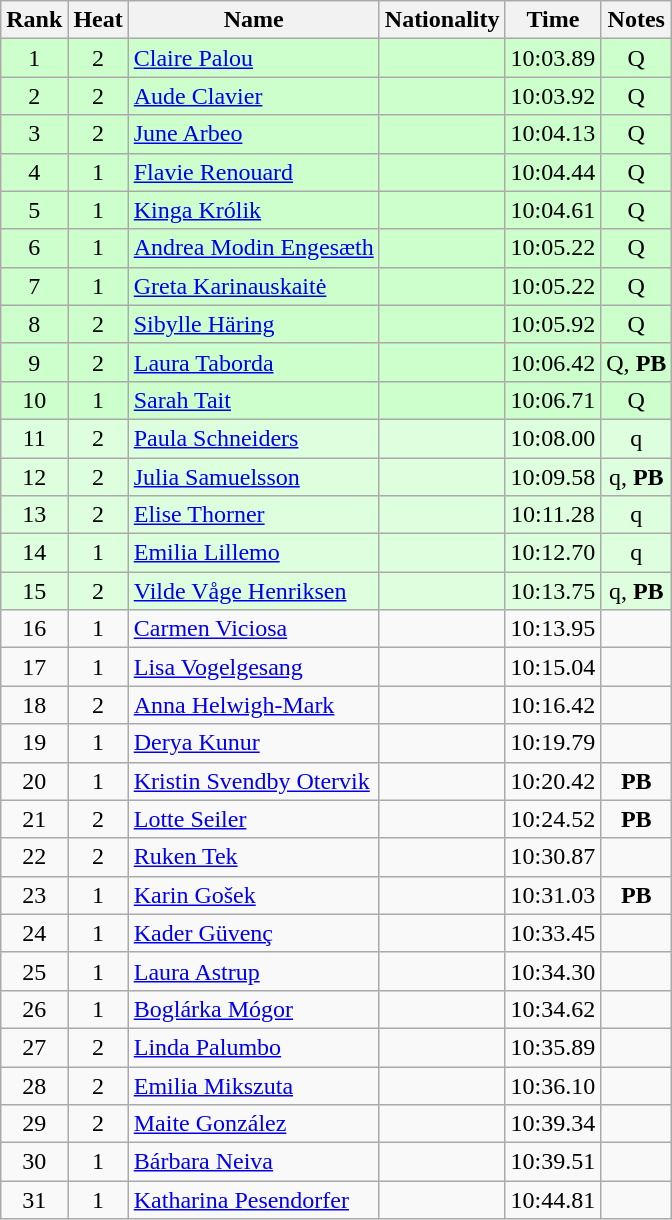<table class="wikitable sortable" style="text-align:center;">
<tr>
<th>Rank</th>
<th>Heat</th>
<th>Name</th>
<th>Nationality</th>
<th>Time</th>
<th>Notes</th>
</tr>
<tr bgcolor=ccffcc>
<td>1</td>
<td>2</td>
<td align=left><a href='#'>Claire Palou</a></td>
<td align=left></td>
<td>10:03.89</td>
<td>Q</td>
</tr>
<tr bgcolor=ccffcc>
<td>2</td>
<td>2</td>
<td align=left><a href='#'>Aude Clavier</a></td>
<td align=left></td>
<td>10:03.92</td>
<td>Q</td>
</tr>
<tr bgcolor=ccffcc>
<td>3</td>
<td>2</td>
<td align=left><a href='#'>June Arbeo</a></td>
<td align=left></td>
<td>10:04.13</td>
<td>Q</td>
</tr>
<tr bgcolor=ccffcc>
<td>4</td>
<td>1</td>
<td align=left><a href='#'>Flavie Renouard</a></td>
<td align=left></td>
<td>10:04.44</td>
<td>Q</td>
</tr>
<tr bgcolor=ccffcc>
<td>5</td>
<td>1</td>
<td align=left><a href='#'>Kinga Królik</a></td>
<td align=left></td>
<td>10:04.61</td>
<td>Q</td>
</tr>
<tr bgcolor=ccffcc>
<td>6</td>
<td>1</td>
<td align=left><a href='#'>Andrea Modin Engesæth</a></td>
<td align=left></td>
<td>10:05.22</td>
<td>Q</td>
</tr>
<tr bgcolor=ccffcc>
<td>7</td>
<td>1</td>
<td align=left><a href='#'>Greta Karinauskaitė</a></td>
<td align=left></td>
<td>10:05.22</td>
<td>Q</td>
</tr>
<tr bgcolor=ccffcc>
<td>8</td>
<td>2</td>
<td align=left><a href='#'>Sibylle Häring</a></td>
<td align=left></td>
<td>10:05.92</td>
<td>Q</td>
</tr>
<tr bgcolor=ccffcc>
<td>9</td>
<td>2</td>
<td align=left><a href='#'>Laura Taborda</a></td>
<td align=left></td>
<td>10:06.42</td>
<td>Q, <strong>PB</strong></td>
</tr>
<tr bgcolor=ccffcc>
<td>10</td>
<td>1</td>
<td align=left><a href='#'>Sarah Tait</a></td>
<td align=left></td>
<td>10:06.71</td>
<td>Q</td>
</tr>
<tr bgcolor=ddffdd>
<td>11</td>
<td>2</td>
<td align=left><a href='#'>Paula Schneiders</a></td>
<td align=left></td>
<td>10:08.00</td>
<td>q</td>
</tr>
<tr bgcolor=ddffdd>
<td>12</td>
<td>2</td>
<td align=left><a href='#'>Julia Samuelsson</a></td>
<td align=left></td>
<td>10:09.58</td>
<td>q, <strong>PB</strong></td>
</tr>
<tr bgcolor=ddffdd>
<td>13</td>
<td>2</td>
<td align=left><a href='#'>Elise Thorner</a></td>
<td align=left></td>
<td>10:11.28</td>
<td>q</td>
</tr>
<tr bgcolor=ddffdd>
<td>14</td>
<td>1</td>
<td align=left><a href='#'>Emilia Lillemo</a></td>
<td align=left></td>
<td>10:12.70</td>
<td>q</td>
</tr>
<tr bgcolor=ddffdd>
<td>15</td>
<td>2</td>
<td align=left><a href='#'>Vilde Våge Henriksen</a></td>
<td align=left></td>
<td>10:13.75</td>
<td>q, <strong>PB</strong></td>
</tr>
<tr>
<td>16</td>
<td>1</td>
<td align=left><a href='#'>Carmen Viciosa</a></td>
<td align=left></td>
<td>10:13.95</td>
<td></td>
</tr>
<tr>
<td>17</td>
<td>1</td>
<td align=left><a href='#'>Lisa Vogelgesang</a></td>
<td align=left></td>
<td>10:15.04</td>
<td></td>
</tr>
<tr>
<td>18</td>
<td>2</td>
<td align=left><a href='#'>Anna Helwigh-Mark</a></td>
<td align=left></td>
<td>10:16.42</td>
<td></td>
</tr>
<tr>
<td>19</td>
<td>1</td>
<td align=left><a href='#'>Derya Kunur</a></td>
<td align=left></td>
<td>10:19.79</td>
<td></td>
</tr>
<tr>
<td>20</td>
<td>1</td>
<td align=left><a href='#'>Kristin Svendby Otervik</a></td>
<td align=left></td>
<td>10:20.42</td>
<td><strong>PB</strong></td>
</tr>
<tr>
<td>21</td>
<td>2</td>
<td align=left><a href='#'>Lotte Seiler</a></td>
<td align=left></td>
<td>10:24.52</td>
<td><strong>PB</strong></td>
</tr>
<tr>
<td>22</td>
<td>2</td>
<td align=left><a href='#'>Ruken Tek</a></td>
<td align=left></td>
<td>10:30.87</td>
<td></td>
</tr>
<tr>
<td>23</td>
<td>1</td>
<td align=left><a href='#'>Karin Gošek</a></td>
<td align=left></td>
<td>10:31.03</td>
<td><strong>PB</strong></td>
</tr>
<tr>
<td>24</td>
<td>1</td>
<td align=left><a href='#'>Kader Güvenç</a></td>
<td align=left></td>
<td>10:33.45</td>
<td></td>
</tr>
<tr>
<td>25</td>
<td>1</td>
<td align=left><a href='#'>Laura Astrup</a></td>
<td align=left></td>
<td>10:34.30</td>
<td></td>
</tr>
<tr>
<td>26</td>
<td>1</td>
<td align=left><a href='#'>Boglárka Mógor</a></td>
<td align=left></td>
<td>10:34.62</td>
<td></td>
</tr>
<tr>
<td>27</td>
<td>2</td>
<td align=left><a href='#'>Linda Palumbo</a></td>
<td align=left></td>
<td>10:35.89</td>
<td></td>
</tr>
<tr>
<td>28</td>
<td>2</td>
<td align=left><a href='#'>Emilia Mikszuta</a></td>
<td align=left></td>
<td>10:36.10</td>
<td></td>
</tr>
<tr>
<td>29</td>
<td>2</td>
<td align=left><a href='#'>Maite González</a></td>
<td align=left></td>
<td>10:39.34</td>
<td></td>
</tr>
<tr>
<td>30</td>
<td>1</td>
<td align=left><a href='#'>Bárbara Neiva</a></td>
<td align=left></td>
<td>10:39.51</td>
<td></td>
</tr>
<tr>
<td>31</td>
<td>1</td>
<td align=left><a href='#'>Katharina Pesendorfer</a></td>
<td align=left></td>
<td>10:44.81</td>
<td></td>
</tr>
</table>
